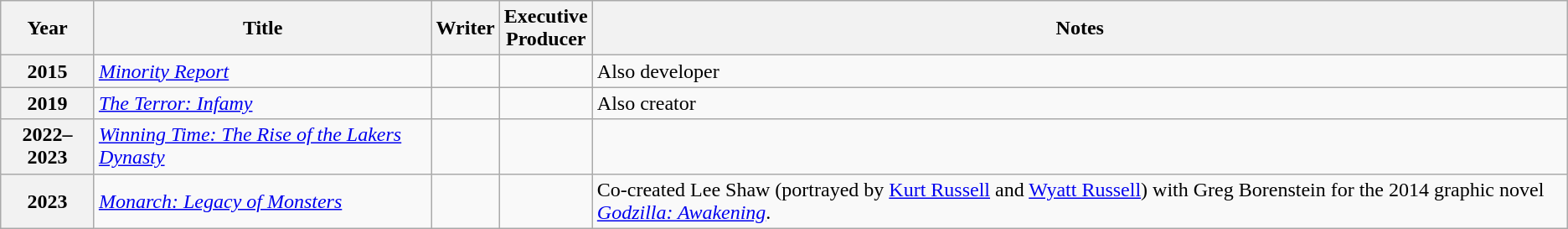<table class="wikitable plainrowheaders">
<tr>
<th scope="col">Year</th>
<th scope="col">Title</th>
<th scope="col">Writer</th>
<th scope="col">Executive<br>Producer</th>
<th scope="col">Notes</th>
</tr>
<tr>
<th scope=row>2015</th>
<td><em><a href='#'>Minority Report</a></em></td>
<td></td>
<td></td>
<td>Also developer</td>
</tr>
<tr>
<th scope=row>2019</th>
<td><em><a href='#'>The Terror: Infamy</a></em></td>
<td></td>
<td></td>
<td>Also creator</td>
</tr>
<tr>
<th scope=row>2022–2023</th>
<td><em><a href='#'>Winning Time: The Rise of the Lakers Dynasty</a></em></td>
<td></td>
<td></td>
<td></td>
</tr>
<tr>
<th scope=row>2023</th>
<td><em><a href='#'>Monarch: Legacy of Monsters</a></em></td>
<td></td>
<td></td>
<td>Co-created Lee Shaw (portrayed by <a href='#'>Kurt Russell</a> and <a href='#'>Wyatt Russell</a>) with Greg Borenstein for the 2014 graphic novel <em><a href='#'>Godzilla: Awakening</a></em>.</td>
</tr>
</table>
